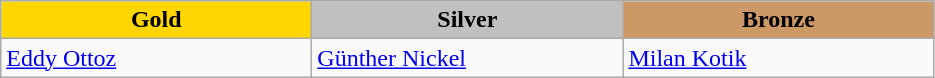<table class="wikitable" style="text-align:left">
<tr align="center">
<td width=200 bgcolor=gold><strong>Gold</strong></td>
<td width=200 bgcolor=silver><strong>Silver</strong></td>
<td width=200 bgcolor=CC9966><strong>Bronze</strong></td>
</tr>
<tr>
<td><a href='#'>Eddy Ottoz</a><br><em></em></td>
<td><a href='#'>Günther Nickel</a><br><em></em></td>
<td><a href='#'>Milan Kotik</a><br><em></em></td>
</tr>
</table>
